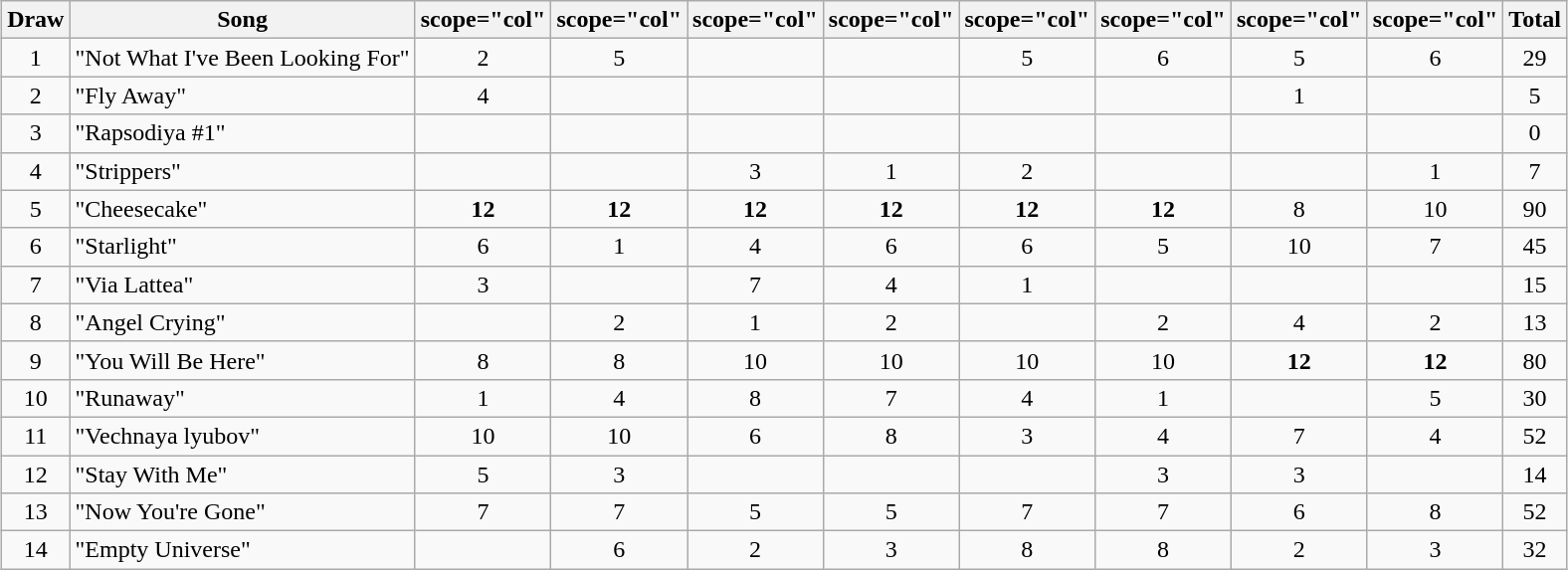<table class="wikitable collapsible" style="margin: 1em auto 1em auto; text-align:center;">
<tr>
<th>Draw</th>
<th>Song</th>
<th>scope="col" </th>
<th>scope="col" </th>
<th>scope="col" </th>
<th>scope="col" </th>
<th>scope="col" </th>
<th>scope="col" </th>
<th>scope="col" </th>
<th>scope="col" </th>
<th>Total</th>
</tr>
<tr>
<td>1</td>
<td align="left">"Not What I've Been Looking For"</td>
<td>2</td>
<td>5</td>
<td></td>
<td></td>
<td>5</td>
<td>6</td>
<td>5</td>
<td>6</td>
<td>29</td>
</tr>
<tr>
<td>2</td>
<td align="left">"Fly Away"</td>
<td>4</td>
<td></td>
<td></td>
<td></td>
<td></td>
<td></td>
<td>1</td>
<td></td>
<td>5</td>
</tr>
<tr>
<td>3</td>
<td align="left">"Rapsodiya #1"</td>
<td></td>
<td></td>
<td></td>
<td></td>
<td></td>
<td></td>
<td></td>
<td></td>
<td>0</td>
</tr>
<tr>
<td>4</td>
<td align="left">"Strippers"</td>
<td></td>
<td></td>
<td>3</td>
<td>1</td>
<td>2</td>
<td></td>
<td></td>
<td>1</td>
<td>7</td>
</tr>
<tr>
<td>5</td>
<td align="left">"Cheesecake"</td>
<td><strong>12</strong></td>
<td><strong>12</strong></td>
<td><strong>12</strong></td>
<td><strong>12</strong></td>
<td><strong>12</strong></td>
<td><strong>12</strong></td>
<td>8</td>
<td>10</td>
<td>90</td>
</tr>
<tr>
<td>6</td>
<td align="left">"Starlight"</td>
<td>6</td>
<td>1</td>
<td>4</td>
<td>6</td>
<td>6</td>
<td>5</td>
<td>10</td>
<td>7</td>
<td>45</td>
</tr>
<tr>
<td>7</td>
<td align="left">"Via Lattea"</td>
<td>3</td>
<td></td>
<td>7</td>
<td>4</td>
<td>1</td>
<td></td>
<td></td>
<td></td>
<td>15</td>
</tr>
<tr>
<td>8</td>
<td align="left">"Angel Crying"</td>
<td></td>
<td>2</td>
<td>1</td>
<td>2</td>
<td></td>
<td>2</td>
<td>4</td>
<td>2</td>
<td>13</td>
</tr>
<tr>
<td>9</td>
<td align="left">"You Will Be Here"</td>
<td>8</td>
<td>8</td>
<td>10</td>
<td>10</td>
<td>10</td>
<td>10</td>
<td><strong>12</strong></td>
<td><strong>12</strong></td>
<td>80</td>
</tr>
<tr>
<td>10</td>
<td align="left">"Runaway"</td>
<td>1</td>
<td>4</td>
<td>8</td>
<td>7</td>
<td>4</td>
<td>1</td>
<td></td>
<td>5</td>
<td>30</td>
</tr>
<tr>
<td>11</td>
<td align="left">"Vechnaya lyubov"</td>
<td>10</td>
<td>10</td>
<td>6</td>
<td>8</td>
<td>3</td>
<td>4</td>
<td>7</td>
<td>4</td>
<td>52</td>
</tr>
<tr>
<td>12</td>
<td align="left">"Stay With Me"</td>
<td>5</td>
<td>3</td>
<td></td>
<td></td>
<td></td>
<td>3</td>
<td>3</td>
<td></td>
<td>14</td>
</tr>
<tr>
<td>13</td>
<td align="left">"Now You're Gone"</td>
<td>7</td>
<td>7</td>
<td>5</td>
<td>5</td>
<td>7</td>
<td>7</td>
<td>6</td>
<td>8</td>
<td>52</td>
</tr>
<tr>
<td>14</td>
<td align="left">"Empty Universe"</td>
<td></td>
<td>6</td>
<td>2</td>
<td>3</td>
<td>8</td>
<td>8</td>
<td>2</td>
<td>3</td>
<td>32</td>
</tr>
</table>
